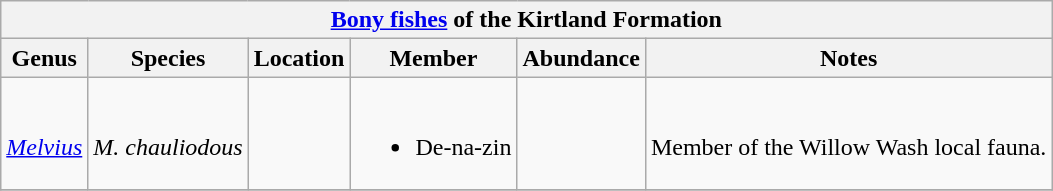<table class="wikitable" align="center">
<tr>
<th colspan="7" align="center"><strong><a href='#'>Bony fishes</a> of the Kirtland Formation</strong></th>
</tr>
<tr>
<th>Genus</th>
<th>Species</th>
<th>Location</th>
<th>Member</th>
<th>Abundance</th>
<th>Notes<br></th>
</tr>
<tr>
<td><br><em><a href='#'>Melvius</a></em></td>
<td><br><em>M. chauliodous</em></td>
<td></td>
<td><br><ul><li>De-na-zin</li></ul></td>
<td></td>
<td><br>Member of the Willow Wash local fauna.
</td>
</tr>
<tr>
</tr>
</table>
